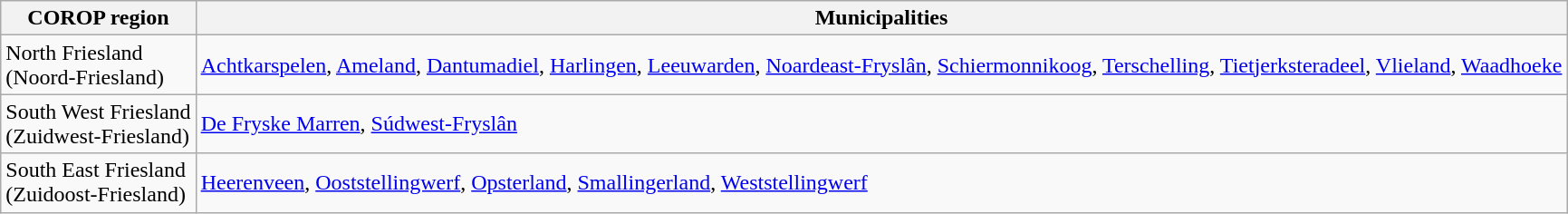<table class="wikitable sortable">
<tr>
<th>COROP region</th>
<th>Municipalities</th>
</tr>
<tr>
<td>North Friesland<br>(Noord-Friesland)</td>
<td><a href='#'>Achtkarspelen</a>, <a href='#'>Ameland</a>, <a href='#'>Dantumadiel</a>, <a href='#'>Harlingen</a>, <a href='#'>Leeuwarden</a>, <a href='#'>Noardeast-Fryslân</a>, <a href='#'>Schiermonnikoog</a>, <a href='#'>Terschelling</a>, <a href='#'>Tietjerksteradeel</a>, <a href='#'>Vlieland</a>, <a href='#'>Waadhoeke</a></td>
</tr>
<tr>
<td>South West Friesland<br>(Zuidwest-Friesland)</td>
<td><a href='#'>De Fryske Marren</a>, <a href='#'>Súdwest-Fryslân</a></td>
</tr>
<tr>
<td>South East Friesland<br>(Zuidoost-Friesland)</td>
<td><a href='#'>Heerenveen</a>, <a href='#'>Ooststellingwerf</a>, <a href='#'>Opsterland</a>, <a href='#'>Smallingerland</a>, <a href='#'>Weststellingwerf</a></td>
</tr>
</table>
